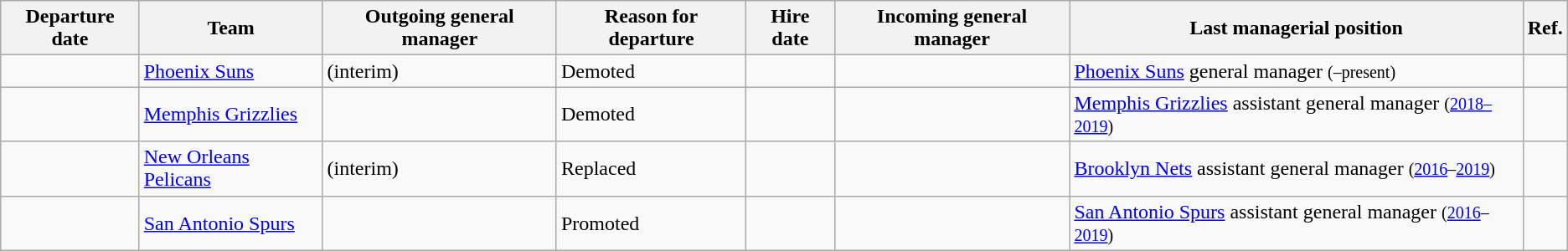<table class="wikitable sortable">
<tr>
<th>Departure date</th>
<th>Team</th>
<th>Outgoing general manager</th>
<th>Reason for departure</th>
<th>Hire date</th>
<th>Incoming general manager</th>
<th class="unsortable">Last managerial position</th>
<th class="unsortable">Ref.</th>
</tr>
<tr>
<td align=center></td>
<td><a href='#'>Phoenix Suns</a></td>
<td> (interim)</td>
<td>Demoted</td>
<td></td>
<td></td>
<td><a href='#'>Phoenix Suns</a> general manager <small>(–present)</small></td>
<td></td>
</tr>
<tr>
<td align=center></td>
<td><a href='#'>Memphis Grizzlies</a></td>
<td></td>
<td>Demoted</td>
<td></td>
<td></td>
<td><a href='#'>Memphis Grizzlies</a> assistant general manager <small>(<a href='#'>2018–2019</a>)</small></td>
<td></td>
</tr>
<tr>
<td align=center></td>
<td><a href='#'>New Orleans Pelicans</a></td>
<td> (interim)</td>
<td>Replaced</td>
<td></td>
<td></td>
<td><a href='#'>Brooklyn Nets</a> assistant general manager <small>(<a href='#'>2016</a>–<a href='#'>2019</a>)</small></td>
<td></td>
</tr>
<tr>
<td align=center></td>
<td><a href='#'>San Antonio Spurs</a></td>
<td></td>
<td>Promoted</td>
<td></td>
<td></td>
<td><a href='#'>San Antonio Spurs</a> assistant general manager <small>(<a href='#'>2016</a>–<a href='#'>2019</a>)</small></td>
<td></td>
</tr>
</table>
